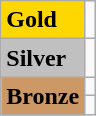<table class="wikitable">
<tr>
<td bgcolor="gold"><strong>Gold</strong></td>
<td></td>
</tr>
<tr>
<td bgcolor="silver"><strong>Silver</strong></td>
<td></td>
</tr>
<tr>
<td rowspan="2" bgcolor="#cc9966"><strong>Bronze</strong></td>
<td></td>
</tr>
<tr>
<td></td>
</tr>
</table>
